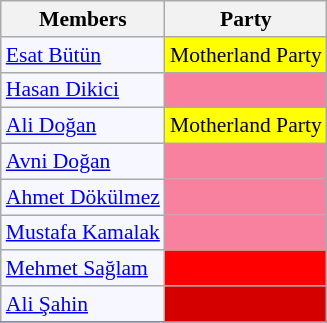<table class=wikitable style="border:1px solid #8888aa; background-color:#f7f8ff; padding:0px; font-size:90%;">
<tr>
<th>Members</th>
<th>Party</th>
</tr>
<tr>
<td><a href='#'>Esat Bütün</a></td>
<td style="background: #ffff00">Motherland Party</td>
</tr>
<tr>
<td><a href='#'>Hasan Dikici</a></td>
<td style="background: #F7819F"></td>
</tr>
<tr>
<td><a href='#'>Ali Doğan</a></td>
<td style="background: #ffff00">Motherland Party</td>
</tr>
<tr>
<td><a href='#'>Avni Doğan</a></td>
<td style="background: #F7819F"></td>
</tr>
<tr>
<td><a href='#'>Ahmet Dökülmez</a></td>
<td style="background: #F7819F"></td>
</tr>
<tr>
<td><a href='#'>Mustafa Kamalak</a></td>
<td style="background: #F7819F"></td>
</tr>
<tr>
<td><a href='#'>Mehmet Sağlam</a></td>
<td style="background: #ff0000"></td>
</tr>
<tr>
<td><a href='#'>Ali Şahin</a></td>
<td style="background: #d40000"></td>
</tr>
<tr>
</tr>
</table>
